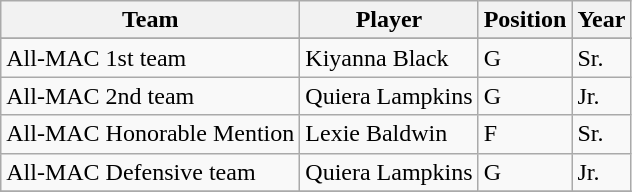<table class="wikitable" border="1">
<tr align=center>
<th style= >Team</th>
<th style= >Player</th>
<th style= >Position</th>
<th style= >Year</th>
</tr>
<tr align="center">
</tr>
<tr>
<td>All-MAC 1st team</td>
<td>Kiyanna Black</td>
<td>G</td>
<td>Sr.</td>
</tr>
<tr>
<td>All-MAC 2nd team</td>
<td>Quiera Lampkins</td>
<td>G</td>
<td>Jr.</td>
</tr>
<tr>
<td>All-MAC Honorable Mention</td>
<td>Lexie Baldwin</td>
<td>F</td>
<td>Sr.</td>
</tr>
<tr>
<td>All-MAC Defensive team</td>
<td>Quiera Lampkins</td>
<td>G</td>
<td>Jr.</td>
</tr>
<tr>
</tr>
</table>
